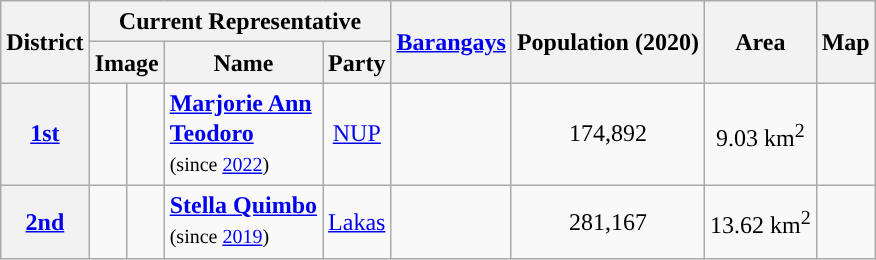<table class="wikitable sortable" style="margin: 1em auto; font-size:100%; line-height:20px; text-align:center">
<tr>
<th rowspan="2">District</th>
<th colspan="4">Current Representative</th>
<th rowspan="2"><a href='#'>Barangays</a></th>
<th rowspan="2">Population (2020)</th>
<th rowspan="2">Area</th>
<th rowspan="2">Map</th>
</tr>
<tr>
<th colspan="2">Image</th>
<th>Name</th>
<th>Party</th>
</tr>
<tr>
<th><a href='#'>1st</a></th>
<td style="background:"></td>
<td></td>
<td style="text-align:left;"><strong><a href='#'>Marjorie Ann<br>Teodoro</a></strong><br><small>(since <a href='#'>2022</a>)</small></td>
<td><a href='#'>NUP</a></td>
<td></td>
<td>174,892</td>
<td>9.03 km<sup>2</sup></td>
<td></td>
</tr>
<tr>
<th><a href='#'>2nd</a></th>
<td style="background:"></td>
<td></td>
<td style="text-align:left;"><strong><a href='#'>Stella Quimbo</a></strong><br><small>(since <a href='#'>2019</a>)</small></td>
<td><a href='#'>Lakas</a></td>
<td></td>
<td>281,167</td>
<td>13.62 km<sup>2</sup></td>
<td></td>
</tr>
</table>
